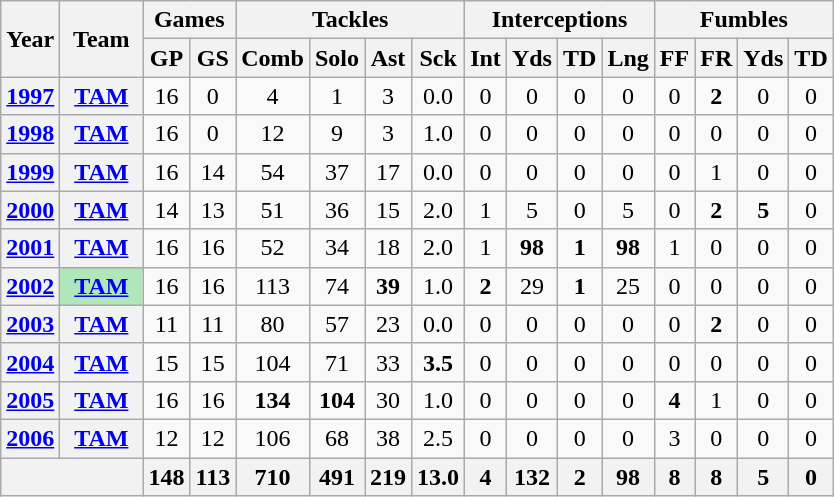<table class="wikitable" style="text-align:center">
<tr>
<th rowspan="2">Year</th>
<th rowspan="2">Team</th>
<th colspan="2">Games</th>
<th colspan="4">Tackles</th>
<th colspan="4">Interceptions</th>
<th colspan="4">Fumbles</th>
</tr>
<tr>
<th>GP</th>
<th>GS</th>
<th>Comb</th>
<th>Solo</th>
<th>Ast</th>
<th>Sck</th>
<th>Int</th>
<th>Yds</th>
<th>TD</th>
<th>Lng</th>
<th>FF</th>
<th>FR</th>
<th>Yds</th>
<th>TD</th>
</tr>
<tr>
<th><a href='#'>1997</a></th>
<th><a href='#'>TAM</a></th>
<td>16</td>
<td>0</td>
<td>4</td>
<td>1</td>
<td>3</td>
<td>0.0</td>
<td>0</td>
<td>0</td>
<td>0</td>
<td>0</td>
<td>0</td>
<td><strong>2</strong></td>
<td>0</td>
<td>0</td>
</tr>
<tr>
<th><a href='#'>1998</a></th>
<th><a href='#'>TAM</a></th>
<td>16</td>
<td>0</td>
<td>12</td>
<td>9</td>
<td>3</td>
<td>1.0</td>
<td>0</td>
<td>0</td>
<td>0</td>
<td>0</td>
<td>0</td>
<td>0</td>
<td>0</td>
<td>0</td>
</tr>
<tr>
<th><a href='#'>1999</a></th>
<th><a href='#'>TAM</a></th>
<td>16</td>
<td>14</td>
<td>54</td>
<td>37</td>
<td>17</td>
<td>0.0</td>
<td>0</td>
<td>0</td>
<td>0</td>
<td>0</td>
<td>0</td>
<td>1</td>
<td>0</td>
<td>0</td>
</tr>
<tr>
<th><a href='#'>2000</a></th>
<th><a href='#'>TAM</a></th>
<td>14</td>
<td>13</td>
<td>51</td>
<td>36</td>
<td>15</td>
<td>2.0</td>
<td>1</td>
<td>5</td>
<td>0</td>
<td>5</td>
<td>0</td>
<td><strong>2</strong></td>
<td><strong>5</strong></td>
<td>0</td>
</tr>
<tr>
<th><a href='#'>2001</a></th>
<th><a href='#'>TAM</a></th>
<td>16</td>
<td>16</td>
<td>52</td>
<td>34</td>
<td>18</td>
<td>2.0</td>
<td>1</td>
<td><strong>98</strong></td>
<td><strong>1</strong></td>
<td><strong>98</strong></td>
<td>1</td>
<td>0</td>
<td>0</td>
<td>0</td>
</tr>
<tr>
<th><a href='#'>2002</a></th>
<th style="background:#afe6ba; width:3em;"><a href='#'>TAM</a></th>
<td>16</td>
<td>16</td>
<td>113</td>
<td>74</td>
<td><strong>39</strong></td>
<td>1.0</td>
<td><strong>2</strong></td>
<td>29</td>
<td><strong>1</strong></td>
<td>25</td>
<td>0</td>
<td>0</td>
<td>0</td>
<td>0</td>
</tr>
<tr>
<th><a href='#'>2003</a></th>
<th><a href='#'>TAM</a></th>
<td>11</td>
<td>11</td>
<td>80</td>
<td>57</td>
<td>23</td>
<td>0.0</td>
<td>0</td>
<td>0</td>
<td>0</td>
<td>0</td>
<td>0</td>
<td><strong>2</strong></td>
<td>0</td>
<td>0</td>
</tr>
<tr>
<th><a href='#'>2004</a></th>
<th><a href='#'>TAM</a></th>
<td>15</td>
<td>15</td>
<td>104</td>
<td>71</td>
<td>33</td>
<td><strong>3.5</strong></td>
<td>0</td>
<td>0</td>
<td>0</td>
<td>0</td>
<td>0</td>
<td>0</td>
<td>0</td>
<td>0</td>
</tr>
<tr>
<th><a href='#'>2005</a></th>
<th><a href='#'>TAM</a></th>
<td>16</td>
<td>16</td>
<td><strong>134</strong></td>
<td><strong>104</strong></td>
<td>30</td>
<td>1.0</td>
<td>0</td>
<td>0</td>
<td>0</td>
<td>0</td>
<td><strong>4</strong></td>
<td>1</td>
<td>0</td>
<td>0</td>
</tr>
<tr>
<th><a href='#'>2006</a></th>
<th><a href='#'>TAM</a></th>
<td>12</td>
<td>12</td>
<td>106</td>
<td>68</td>
<td>38</td>
<td>2.5</td>
<td>0</td>
<td>0</td>
<td>0</td>
<td>0</td>
<td>3</td>
<td>0</td>
<td>0</td>
<td>0</td>
</tr>
<tr>
<th colspan="2"></th>
<th>148</th>
<th>113</th>
<th>710</th>
<th>491</th>
<th>219</th>
<th>13.0</th>
<th>4</th>
<th>132</th>
<th>2</th>
<th>98</th>
<th>8</th>
<th>8</th>
<th>5</th>
<th>0</th>
</tr>
</table>
